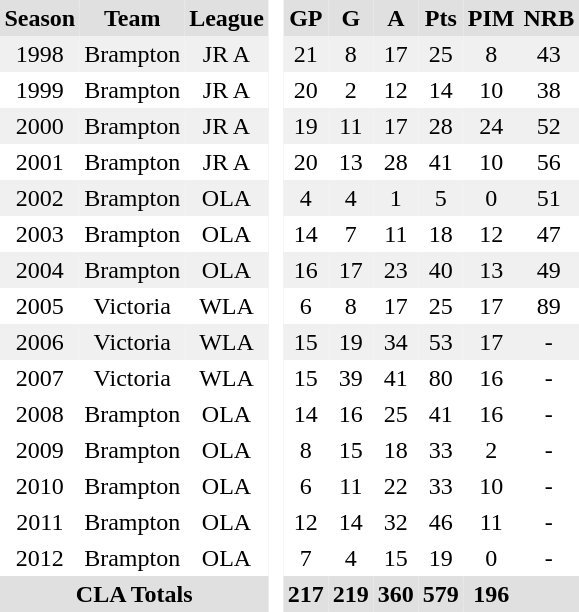<table BORDER="0" CELLPADDING="3" CELLSPACING="0" ID="Table3">
<tr ALIGN="center" bgcolor="#e0e0e0">
<th ALIGN="center">Season</th>
<th ALIGN="center">Team</th>
<th ALIGN="center">League</th>
<th rowspan="99" bgcolor="#fff"> </th>
<th ALIGN="center">GP</th>
<th ALIGN="center">G</th>
<th ALIGN="center">A</th>
<th ALIGN="center">Pts</th>
<th ALIGN="center">PIM</th>
<th ALIGN="center">NRB</th>
</tr>
<tr ALIGN="center" bgcolor="#f0f0f0">
<td ALIGN="center">1998</td>
<td ALIGN="center">Brampton</td>
<td ALIGN="center">JR A</td>
<td ALIGN="center">21</td>
<td ALIGN="center">8</td>
<td ALIGN="center">17</td>
<td ALIGN="center">25</td>
<td ALIGN="center">8</td>
<td ALIGN="center">43</td>
</tr>
<tr ALIGN="center">
<td ALIGN="center">1999</td>
<td ALIGN="center">Brampton</td>
<td ALIGN="center">JR A</td>
<td ALIGN="center">20</td>
<td ALIGN="center">2</td>
<td ALIGN="center">12</td>
<td ALIGN="center">14</td>
<td ALIGN="center">10</td>
<td ALIGN="center">38</td>
</tr>
<tr ALIGN="center" bgcolor="#f0f0f0">
<td ALIGN="center">2000</td>
<td ALIGN="center">Brampton</td>
<td ALIGN="center">JR A</td>
<td ALIGN="center">19</td>
<td ALIGN="center">11</td>
<td ALIGN="center">17</td>
<td ALIGN="center">28</td>
<td ALIGN="center">24</td>
<td ALIGN="center">52</td>
</tr>
<tr ALIGN="center">
<td ALIGN="center">2001</td>
<td ALIGN="center">Brampton</td>
<td ALIGN="center">JR A</td>
<td ALIGN="center">20</td>
<td ALIGN="center">13</td>
<td ALIGN="center">28</td>
<td ALIGN="center">41</td>
<td ALIGN="center">10</td>
<td ALIGN="center">56</td>
</tr>
<tr ALIGN="center" bgcolor="#f0f0f0">
<td ALIGN="center">2002</td>
<td ALIGN="center">Brampton</td>
<td ALIGN="center">OLA</td>
<td ALIGN="center">4</td>
<td ALIGN="center">4</td>
<td ALIGN="center">1</td>
<td ALIGN="center">5</td>
<td ALIGN="center">0</td>
<td ALIGN="center">51</td>
</tr>
<tr ALIGN="center">
<td ALIGN="center">2003</td>
<td ALIGN="center">Brampton</td>
<td ALIGN="center">OLA</td>
<td ALIGN="center">14</td>
<td ALIGN="center">7</td>
<td ALIGN="center">11</td>
<td ALIGN="center">18</td>
<td ALIGN="center">12</td>
<td ALIGN="center">47</td>
</tr>
<tr ALIGN="center" bgcolor="#f0f0f0">
<td ALIGN="center">2004</td>
<td ALIGN="center">Brampton</td>
<td ALIGN="center">OLA</td>
<td ALIGN="center">16</td>
<td ALIGN="center">17</td>
<td ALIGN="center">23</td>
<td ALIGN="center">40</td>
<td ALIGN="center">13</td>
<td ALIGN="center">49</td>
</tr>
<tr ALIGN="center">
<td ALIGN="center">2005</td>
<td ALIGN="center">Victoria</td>
<td ALIGN="center">WLA</td>
<td ALIGN="center">6</td>
<td ALIGN="center">8</td>
<td ALIGN="center">17</td>
<td ALIGN="center">25</td>
<td ALIGN="center">17</td>
<td ALIGN="center">89</td>
</tr>
<tr ALIGN="center" bgcolor="#f0f0f0">
<td ALIGN="center">2006</td>
<td ALIGN="center">Victoria</td>
<td ALIGN="center">WLA</td>
<td ALIGN="center">15</td>
<td ALIGN="center">19</td>
<td ALIGN="center">34</td>
<td ALIGN="center">53</td>
<td ALIGN="center">17</td>
<td ALIGN="center">-</td>
</tr>
<tr ALIGN="center">
<td ALIGN="center">2007</td>
<td ALIGN="center">Victoria</td>
<td ALIGN="center">WLA</td>
<td ALIGN="center">15</td>
<td ALIGN="center">39</td>
<td ALIGN="center">41</td>
<td ALIGN="center">80</td>
<td ALIGN="center">16</td>
<td ALIGN="center">-</td>
</tr>
<tr ALIGN="center">
<td ALIGN="center">2008</td>
<td ALIGN="center">Brampton</td>
<td ALIGN="center">OLA</td>
<td ALIGN="center">14</td>
<td ALIGN="center">16</td>
<td ALIGN="center">25</td>
<td ALIGN="center">41</td>
<td ALIGN="center">16</td>
<td ALIGN="center">-</td>
</tr>
<tr ALIGN="center">
<td ALIGN="center">2009</td>
<td ALIGN="center">Brampton</td>
<td ALIGN="center">OLA</td>
<td ALIGN="center">8</td>
<td ALIGN="center">15</td>
<td ALIGN="center">18</td>
<td ALIGN="center">33</td>
<td ALIGN="center">2</td>
<td ALIGN="center">-</td>
</tr>
<tr ALIGN="center">
<td ALIGN="center">2010</td>
<td ALIGN="center">Brampton</td>
<td ALIGN="center">OLA</td>
<td ALIGN="center">6</td>
<td ALIGN="center">11</td>
<td ALIGN="center">22</td>
<td ALIGN="center">33</td>
<td ALIGN="center">10</td>
<td ALIGN="center">-</td>
</tr>
<tr ALIGN="center">
<td ALIGN="center">2011</td>
<td ALIGN="center">Brampton</td>
<td ALIGN="center">OLA</td>
<td ALIGN="center">12</td>
<td ALIGN="center">14</td>
<td ALIGN="center">32</td>
<td ALIGN="center">46</td>
<td ALIGN="center">11</td>
<td ALIGN="center">-</td>
</tr>
<tr ALIGN="center">
<td ALIGN="center">2012</td>
<td ALIGN="center">Brampton</td>
<td ALIGN="center">OLA</td>
<td ALIGN="center">7</td>
<td ALIGN="center">4</td>
<td ALIGN="center">15</td>
<td ALIGN="center">19</td>
<td ALIGN="center">0</td>
<td ALIGN="center">-</td>
</tr>
<tr ALIGN="center" bgcolor="#e0e0e0">
<th colspan="3">CLA Totals</th>
<th ALIGN="center">217</th>
<th ALIGN="center">219</th>
<th ALIGN="center">360</th>
<th ALIGN="center">579</th>
<th ALIGN="center">196</th>
<th> </th>
</tr>
</table>
